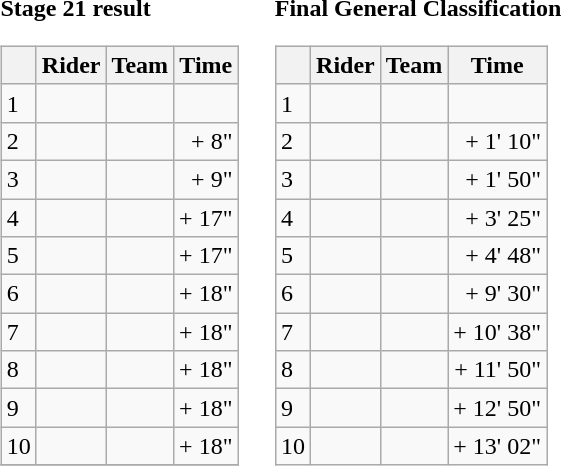<table>
<tr>
<td><strong>Stage 21 result</strong><br><table class="wikitable">
<tr>
<th></th>
<th>Rider</th>
<th>Team</th>
<th>Time</th>
</tr>
<tr>
<td>1</td>
<td></td>
<td></td>
<td align="right"></td>
</tr>
<tr>
<td>2</td>
<td></td>
<td></td>
<td align="right">+ 8"</td>
</tr>
<tr>
<td>3</td>
<td></td>
<td></td>
<td align="right">+ 9"</td>
</tr>
<tr>
<td>4</td>
<td></td>
<td></td>
<td align="right">+ 17"</td>
</tr>
<tr>
<td>5</td>
<td></td>
<td></td>
<td align="right">+ 17"</td>
</tr>
<tr>
<td>6</td>
<td></td>
<td></td>
<td align="right">+ 18"</td>
</tr>
<tr>
<td>7</td>
<td></td>
<td></td>
<td align="right">+ 18"</td>
</tr>
<tr>
<td>8</td>
<td></td>
<td></td>
<td align="right">+ 18"</td>
</tr>
<tr>
<td>9</td>
<td></td>
<td></td>
<td align="right">+ 18"</td>
</tr>
<tr>
<td>10</td>
<td></td>
<td></td>
<td align="right">+ 18"</td>
</tr>
<tr>
</tr>
</table>
</td>
<td></td>
<td><strong>Final General Classification</strong><br><table class="wikitable">
<tr>
<th></th>
<th>Rider</th>
<th>Team</th>
<th>Time</th>
</tr>
<tr>
<td>1</td>
<td> </td>
<td></td>
<td align="right"></td>
</tr>
<tr>
<td>2</td>
<td></td>
<td></td>
<td align="right">+ 1' 10"</td>
</tr>
<tr>
<td>3</td>
<td></td>
<td></td>
<td align="right">+ 1' 50"</td>
</tr>
<tr>
<td>4</td>
<td></td>
<td></td>
<td align="right">+ 3' 25"</td>
</tr>
<tr>
<td>5</td>
<td></td>
<td></td>
<td align="right">+ 4' 48"</td>
</tr>
<tr>
<td>6</td>
<td></td>
<td></td>
<td align="right">+ 9' 30"</td>
</tr>
<tr>
<td>7</td>
<td></td>
<td></td>
<td align="right">+ 10' 38"</td>
</tr>
<tr>
<td>8</td>
<td></td>
<td></td>
<td align="right">+ 11' 50"</td>
</tr>
<tr>
<td>9</td>
<td></td>
<td></td>
<td align="right">+ 12' 50"</td>
</tr>
<tr>
<td>10</td>
<td></td>
<td></td>
<td align="right">+ 13' 02"</td>
</tr>
</table>
</td>
</tr>
</table>
